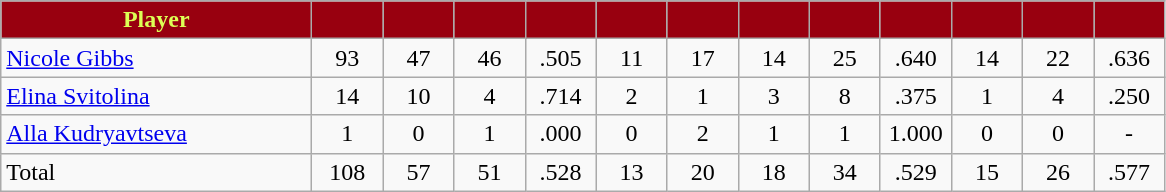<table class="wikitable" style="text-align:center">
<tr>
<th style="background:#98000F; color:#DDFF55" width="200px">Player</th>
<th style="background:#98000F; color:#DDFF55" width="40px"></th>
<th style="background:#98000F; color:#DDFF55" width="40px"></th>
<th style="background:#98000F; color:#DDFF55" width="40px"></th>
<th style="background:#98000F; color:#DDFF55" width="40px"></th>
<th style="background:#98000F; color:#DDFF55" width="40px"></th>
<th style="background:#98000F; color:#DDFF55" width="40px"></th>
<th style="background:#98000F; color:#DDFF55" width="40px"></th>
<th style="background:#98000F; color:#DDFF55" width="40px"></th>
<th style="background:#98000F; color:#DDFF55" width="40px"></th>
<th style="background:#98000F; color:#DDFF55" width="40px"></th>
<th style="background:#98000F; color:#DDFF55" width="40px"></th>
<th style="background:#98000F; color:#DDFF55" width="40px"></th>
</tr>
<tr>
<td style="text-align:left"><a href='#'>Nicole Gibbs</a></td>
<td>93</td>
<td>47</td>
<td>46</td>
<td>.505</td>
<td>11</td>
<td>17</td>
<td>14</td>
<td>25</td>
<td>.640</td>
<td>14</td>
<td>22</td>
<td>.636</td>
</tr>
<tr>
<td style="text-align:left"><a href='#'>Elina Svitolina</a></td>
<td>14</td>
<td>10</td>
<td>4</td>
<td>.714</td>
<td>2</td>
<td>1</td>
<td>3</td>
<td>8</td>
<td>.375</td>
<td>1</td>
<td>4</td>
<td>.250</td>
</tr>
<tr>
<td style="text-align:left"><a href='#'>Alla Kudryavtseva</a></td>
<td>1</td>
<td>0</td>
<td>1</td>
<td>.000</td>
<td>0</td>
<td>2</td>
<td>1</td>
<td>1</td>
<td>1.000</td>
<td>0</td>
<td>0</td>
<td>-</td>
</tr>
<tr>
<td style="text-align:left">Total</td>
<td>108</td>
<td>57</td>
<td>51</td>
<td>.528</td>
<td>13</td>
<td>20</td>
<td>18</td>
<td>34</td>
<td>.529</td>
<td>15</td>
<td>26</td>
<td>.577</td>
</tr>
</table>
